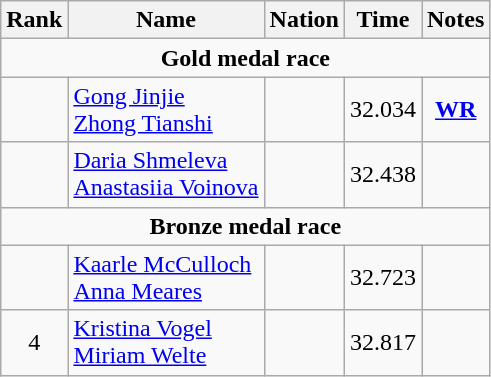<table class="wikitable sortable" style="text-align:center">
<tr>
<th>Rank</th>
<th>Name</th>
<th>Nation</th>
<th>Time</th>
<th>Notes</th>
</tr>
<tr>
<td colspan=5><strong>Gold medal race</strong></td>
</tr>
<tr>
<td></td>
<td align=left><a href='#'>Gong Jinjie</a><br><a href='#'>Zhong Tianshi</a></td>
<td align=left></td>
<td>32.034</td>
<td><strong><a href='#'>WR</a></strong></td>
</tr>
<tr>
<td></td>
<td align=left><a href='#'>Daria Shmeleva</a><br><a href='#'>Anastasiia Voinova</a></td>
<td align=left></td>
<td>32.438</td>
<td></td>
</tr>
<tr>
<td colspan=5><strong>Bronze medal race</strong></td>
</tr>
<tr>
<td></td>
<td align=left><a href='#'>Kaarle McCulloch</a><br><a href='#'>Anna Meares</a></td>
<td align=left></td>
<td>32.723</td>
<td></td>
</tr>
<tr>
<td>4</td>
<td align=left><a href='#'>Kristina Vogel</a><br><a href='#'>Miriam Welte</a></td>
<td align=left></td>
<td>32.817</td>
<td></td>
</tr>
</table>
